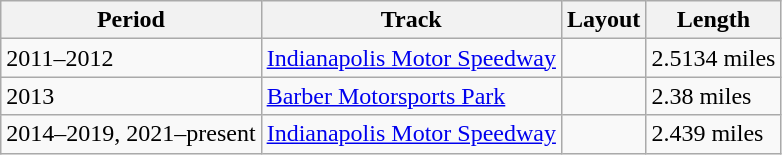<table class="wikitable">
<tr>
<th>Period</th>
<th>Track</th>
<th>Layout</th>
<th>Length</th>
</tr>
<tr>
<td>2011–2012</td>
<td><a href='#'>Indianapolis Motor Speedway</a></td>
<td></td>
<td>2.5134 miles</td>
</tr>
<tr>
<td>2013</td>
<td><a href='#'>Barber Motorsports Park</a></td>
<td></td>
<td>2.38 miles</td>
</tr>
<tr>
<td>2014–2019, 2021–present</td>
<td><a href='#'>Indianapolis Motor Speedway</a></td>
<td></td>
<td>2.439 miles</td>
</tr>
</table>
